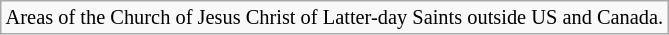<table class="wikitable floatright">
<tr>
<td style="font-size: 85%;">Areas of the Church of Jesus Christ of Latter-day Saints outside US and Canada.</td>
</tr>
</table>
